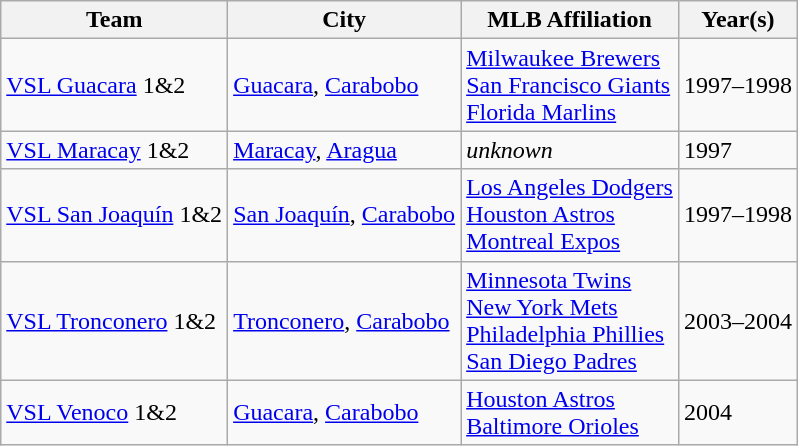<table class="wikitable">
<tr>
<th>Team</th>
<th>City</th>
<th>MLB Affiliation</th>
<th>Year(s)</th>
</tr>
<tr>
<td><a href='#'>VSL Guacara</a> 1&2</td>
<td><a href='#'>Guacara</a>, <a href='#'>Carabobo</a></td>
<td><a href='#'>Milwaukee Brewers</a><br><a href='#'>San Francisco Giants</a><br><a href='#'>Florida Marlins</a></td>
<td>1997–1998</td>
</tr>
<tr>
<td><a href='#'>VSL Maracay</a> 1&2</td>
<td><a href='#'>Maracay</a>, <a href='#'>Aragua</a></td>
<td><em>unknown</em></td>
<td>1997</td>
</tr>
<tr>
<td><a href='#'>VSL San Joaquín</a> 1&2</td>
<td><a href='#'>San Joaquín</a>, <a href='#'>Carabobo</a></td>
<td><a href='#'>Los Angeles Dodgers</a><br><a href='#'>Houston Astros</a><br><a href='#'>Montreal Expos</a></td>
<td>1997–1998</td>
</tr>
<tr>
<td><a href='#'>VSL Tronconero</a> 1&2</td>
<td><a href='#'>Tronconero</a>, <a href='#'>Carabobo</a></td>
<td><a href='#'>Minnesota Twins</a><br><a href='#'>New York Mets</a><br><a href='#'>Philadelphia Phillies</a><br><a href='#'>San Diego Padres</a></td>
<td>2003–2004</td>
</tr>
<tr>
<td><a href='#'>VSL Venoco</a> 1&2</td>
<td><a href='#'>Guacara</a>, <a href='#'>Carabobo</a></td>
<td><a href='#'>Houston Astros</a><br><a href='#'>Baltimore Orioles</a></td>
<td>2004</td>
</tr>
</table>
